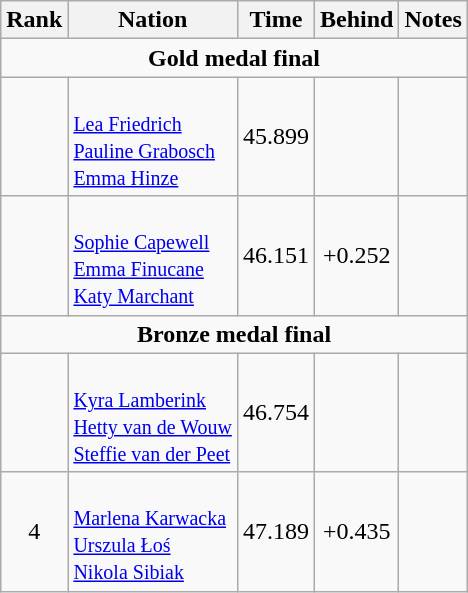<table class="wikitable" style="text-align:center">
<tr>
<th>Rank</th>
<th>Nation</th>
<th>Time</th>
<th>Behind</th>
<th>Notes</th>
</tr>
<tr>
<td colspan=5><strong>Gold medal final</strong></td>
</tr>
<tr>
<td></td>
<td align=left><br><small><a href='#'>Lea Friedrich</a><br><a href='#'>Pauline Grabosch</a><br><a href='#'>Emma Hinze</a></small></td>
<td>45.899</td>
<td></td>
<td></td>
</tr>
<tr>
<td></td>
<td align=left><br><small><a href='#'>Sophie Capewell</a><br><a href='#'>Emma Finucane</a><br><a href='#'>Katy Marchant</a></small></td>
<td>46.151</td>
<td>+0.252</td>
<td></td>
</tr>
<tr>
<td colspan=5><strong>Bronze medal final</strong></td>
</tr>
<tr>
<td></td>
<td align=left><br><small><a href='#'>Kyra Lamberink</a><br><a href='#'>Hetty van de Wouw</a><br><a href='#'>Steffie van der Peet</a></small></td>
<td>46.754</td>
<td></td>
<td></td>
</tr>
<tr>
<td>4</td>
<td align=left><br><small><a href='#'>Marlena Karwacka</a><br><a href='#'>Urszula Łoś</a><br><a href='#'>Nikola Sibiak</a></small></td>
<td>47.189</td>
<td>+0.435</td>
<td></td>
</tr>
</table>
